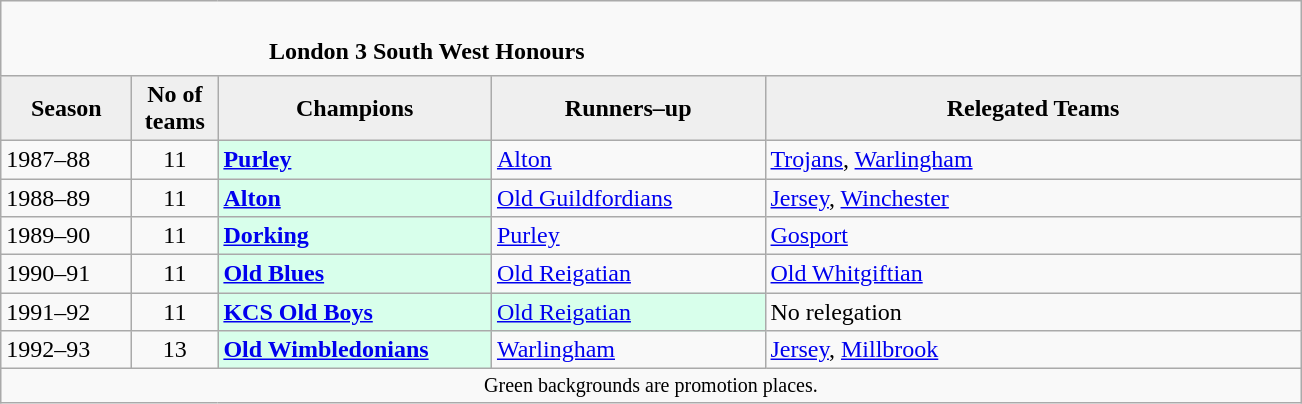<table class="wikitable" style="text-align: left;">
<tr>
<td colspan="11" cellpadding="0" cellspacing="0"><br><table border="0" style="width:100%;" cellpadding="0" cellspacing="0">
<tr>
<td style="width:20%; border:0;"></td>
<td style="border:0;"><strong>London 3 South West Honours</strong></td>
<td style="width:20%; border:0;"></td>
</tr>
</table>
</td>
</tr>
<tr>
<th style="background:#efefef; width:80px;">Season</th>
<th style="background:#efefef; width:50px;">No of teams</th>
<th style="background:#efefef; width:175px;">Champions</th>
<th style="background:#efefef; width:175px;">Runners–up</th>
<th style="background:#efefef; width:350px;">Relegated Teams</th>
</tr>
<tr align=left>
<td>1987–88</td>
<td style="text-align: center;">11</td>
<td style="background:#d8ffeb;"><strong><a href='#'>Purley</a></strong></td>
<td><a href='#'>Alton</a></td>
<td><a href='#'>Trojans</a>, <a href='#'>Warlingham</a></td>
</tr>
<tr>
<td>1988–89</td>
<td style="text-align: center;">11</td>
<td style="background:#d8ffeb;"><strong><a href='#'>Alton</a></strong></td>
<td><a href='#'>Old Guildfordians</a></td>
<td><a href='#'>Jersey</a>, <a href='#'>Winchester</a></td>
</tr>
<tr>
<td>1989–90</td>
<td style="text-align: center;">11</td>
<td style="background:#d8ffeb;"><strong><a href='#'>Dorking</a></strong></td>
<td><a href='#'>Purley</a></td>
<td><a href='#'>Gosport</a></td>
</tr>
<tr>
<td>1990–91</td>
<td style="text-align: center;">11</td>
<td style="background:#d8ffeb;"><strong><a href='#'>Old Blues</a></strong></td>
<td><a href='#'>Old Reigatian</a></td>
<td><a href='#'>Old Whitgiftian</a></td>
</tr>
<tr>
<td>1991–92</td>
<td style="text-align: center;">11</td>
<td style="background:#d8ffeb;"><strong><a href='#'>KCS Old Boys</a></strong></td>
<td style="background:#d8ffeb;"><a href='#'>Old Reigatian</a></td>
<td>No relegation</td>
</tr>
<tr>
<td>1992–93</td>
<td style="text-align: center;">13</td>
<td style="background:#d8ffeb;"><strong><a href='#'>Old Wimbledonians</a></strong></td>
<td><a href='#'>Warlingham</a></td>
<td><a href='#'>Jersey</a>, <a href='#'>Millbrook</a></td>
</tr>
<tr>
<td colspan="15"  style="border:0; font-size:smaller; text-align:center;">Green backgrounds are promotion places.</td>
</tr>
</table>
